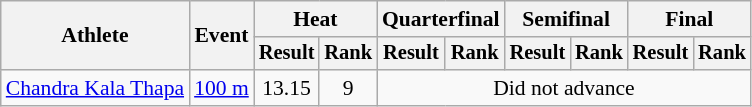<table class=wikitable style="font-size:90%">
<tr>
<th rowspan="2">Athlete</th>
<th rowspan="2">Event</th>
<th colspan="2">Heat</th>
<th colspan="2">Quarterfinal</th>
<th colspan="2">Semifinal</th>
<th colspan="2">Final</th>
</tr>
<tr style="font-size:95%">
<th>Result</th>
<th>Rank</th>
<th>Result</th>
<th>Rank</th>
<th>Result</th>
<th>Rank</th>
<th>Result</th>
<th>Rank</th>
</tr>
<tr align=center>
<td align=left><a href='#'>Chandra Kala Thapa</a></td>
<td align=left><a href='#'>100 m</a></td>
<td>13.15</td>
<td>9</td>
<td colspan=6>Did not advance</td>
</tr>
</table>
